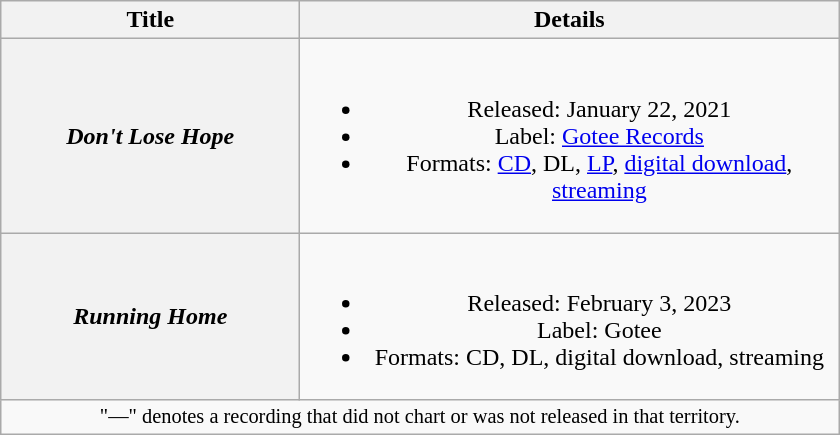<table class="wikitable plainrowheaders" style="text-align:center;">
<tr>
<th scope="col" style="width:12em;">Title</th>
<th scope="col" style="width:22em;">Details</th>
</tr>
<tr>
<th scope="row"><em>Don't Lose Hope</em></th>
<td><br><ul><li>Released: January 22, 2021</li><li>Label: <a href='#'>Gotee Records</a></li><li>Formats: <a href='#'>CD</a>, DL, <a href='#'>LP</a>,  <a href='#'>digital download</a>, <a href='#'>streaming</a></li></ul></td>
</tr>
<tr>
<th scope="row"><em>Running Home</em></th>
<td><br><ul><li>Released: February 3, 2023</li><li>Label: Gotee</li><li>Formats: CD, DL, digital download, streaming</li></ul></td>
</tr>
<tr>
<td colspan="8" style="font-size:85%">"—" denotes a recording that did not chart or was not released in that territory.</td>
</tr>
</table>
